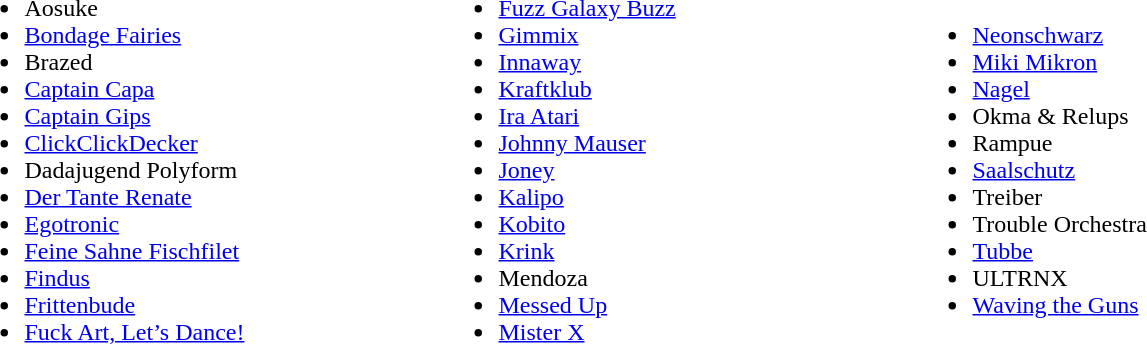<table width="100%" style="font-size:100%">
<tr>
<td valign="top" width="25%"><br><ul><li>Aosuke</li><li><a href='#'>Bondage Fairies</a></li><li>Brazed</li><li><a href='#'>Captain Capa</a></li><li><a href='#'>Captain Gips</a></li><li><a href='#'>ClickClickDecker</a></li><li>Dadajugend Polyform</li><li><a href='#'>Der Tante Renate</a></li><li><a href='#'>Egotronic</a></li><li><a href='#'>Feine Sahne Fischfilet</a></li><li><a href='#'>Findus</a></li><li><a href='#'>Frittenbude</a></li><li><a href='#'>Fuck Art, Let’s Dance!</a></li></ul></td>
<td valign="top" width="25%"><br><ul><li><a href='#'>Fuzz Galaxy Buzz</a></li><li><a href='#'>Gimmix</a></li><li><a href='#'>Innaway</a></li><li><a href='#'>Kraftklub</a></li><li><a href='#'>Ira Atari</a></li><li><a href='#'>Johnny Mauser</a></li><li><a href='#'>Joney</a></li><li><a href='#'>Kalipo</a></li><li><a href='#'>Kobito</a></li><li><a href='#'>Krink</a></li><li>Mendoza</li><li><a href='#'>Messed Up</a></li><li><a href='#'>Mister X</a></li></ul></td>
<td><br><ul><li><a href='#'>Neonschwarz</a></li><li><a href='#'>Miki Mikron</a></li><li><a href='#'>Nagel</a></li><li>Okma & Relups</li><li>Rampue</li><li><a href='#'>Saalschutz</a></li><li>Treiber</li><li>Trouble Orchestra</li><li><a href='#'>Tubbe</a></li><li>ULTRNX</li><li><a href='#'>Waving the Guns</a></li></ul></td>
</tr>
</table>
